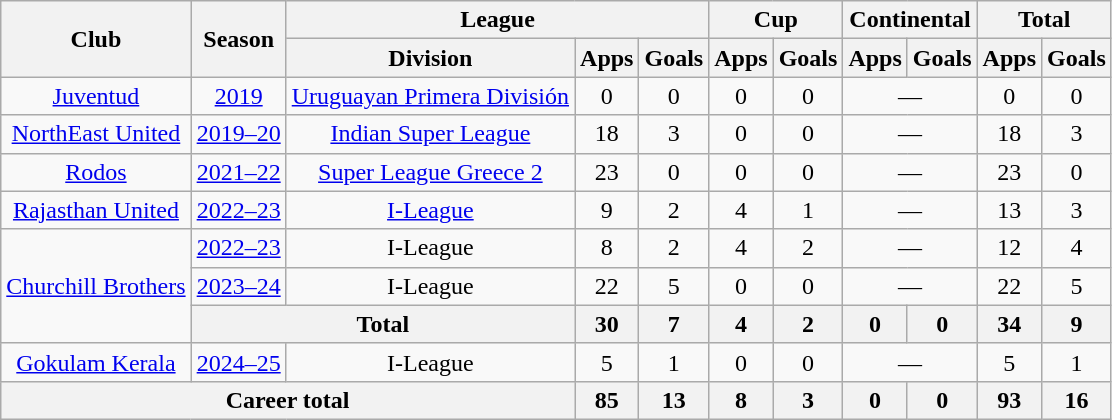<table class="wikitable" style="text-align: center;">
<tr>
<th rowspan="2">Club</th>
<th rowspan="2">Season</th>
<th colspan="3">League</th>
<th colspan="2">Cup</th>
<th colspan="2">Continental</th>
<th colspan="2">Total</th>
</tr>
<tr>
<th>Division</th>
<th>Apps</th>
<th>Goals</th>
<th>Apps</th>
<th>Goals</th>
<th>Apps</th>
<th>Goals</th>
<th>Apps</th>
<th>Goals</th>
</tr>
<tr>
<td rowspan="1"><a href='#'>Juventud</a></td>
<td><a href='#'>2019</a></td>
<td rowspan="1"><a href='#'>Uruguayan Primera División</a></td>
<td>0</td>
<td>0</td>
<td>0</td>
<td>0</td>
<td colspan="2">—</td>
<td>0</td>
<td>0</td>
</tr>
<tr>
<td rowspan="1"><a href='#'>NorthEast United</a></td>
<td><a href='#'>2019–20</a></td>
<td rowspan="1"><a href='#'>Indian Super League</a></td>
<td>18</td>
<td>3</td>
<td>0</td>
<td>0</td>
<td colspan="2">—</td>
<td>18</td>
<td>3</td>
</tr>
<tr>
<td rowspan="1"><a href='#'>Rodos</a></td>
<td><a href='#'>2021–22</a></td>
<td rowspan="1"><a href='#'>Super League Greece 2</a></td>
<td>23</td>
<td>0</td>
<td>0</td>
<td>0</td>
<td colspan="2">—</td>
<td>23</td>
<td>0</td>
</tr>
<tr>
<td rowspan="1"><a href='#'>Rajasthan United</a></td>
<td><a href='#'>2022–23</a></td>
<td><a href='#'>I-League</a></td>
<td>9</td>
<td>2</td>
<td>4</td>
<td>1</td>
<td colspan="2">—</td>
<td>13</td>
<td>3</td>
</tr>
<tr>
<td rowspan="3"><a href='#'>Churchill Brothers</a></td>
<td><a href='#'>2022–23</a></td>
<td>I-League</td>
<td>8</td>
<td>2</td>
<td>4</td>
<td>2</td>
<td colspan="2">—</td>
<td>12</td>
<td>4</td>
</tr>
<tr>
<td><a href='#'>2023–24</a></td>
<td>I-League</td>
<td>22</td>
<td>5</td>
<td>0</td>
<td>0</td>
<td colspan="2">—</td>
<td>22</td>
<td>5</td>
</tr>
<tr>
<th colspan="2">Total</th>
<th>30</th>
<th>7</th>
<th>4</th>
<th>2</th>
<th>0</th>
<th>0</th>
<th>34</th>
<th>9</th>
</tr>
<tr>
<td><a href='#'>Gokulam Kerala</a></td>
<td><a href='#'>2024–25</a></td>
<td>I-League</td>
<td>5</td>
<td>1</td>
<td>0</td>
<td>0</td>
<td colspan="2">—</td>
<td>5</td>
<td>1</td>
</tr>
<tr>
<th colspan="3">Career total</th>
<th>85</th>
<th>13</th>
<th>8</th>
<th>3</th>
<th>0</th>
<th>0</th>
<th>93</th>
<th>16</th>
</tr>
</table>
